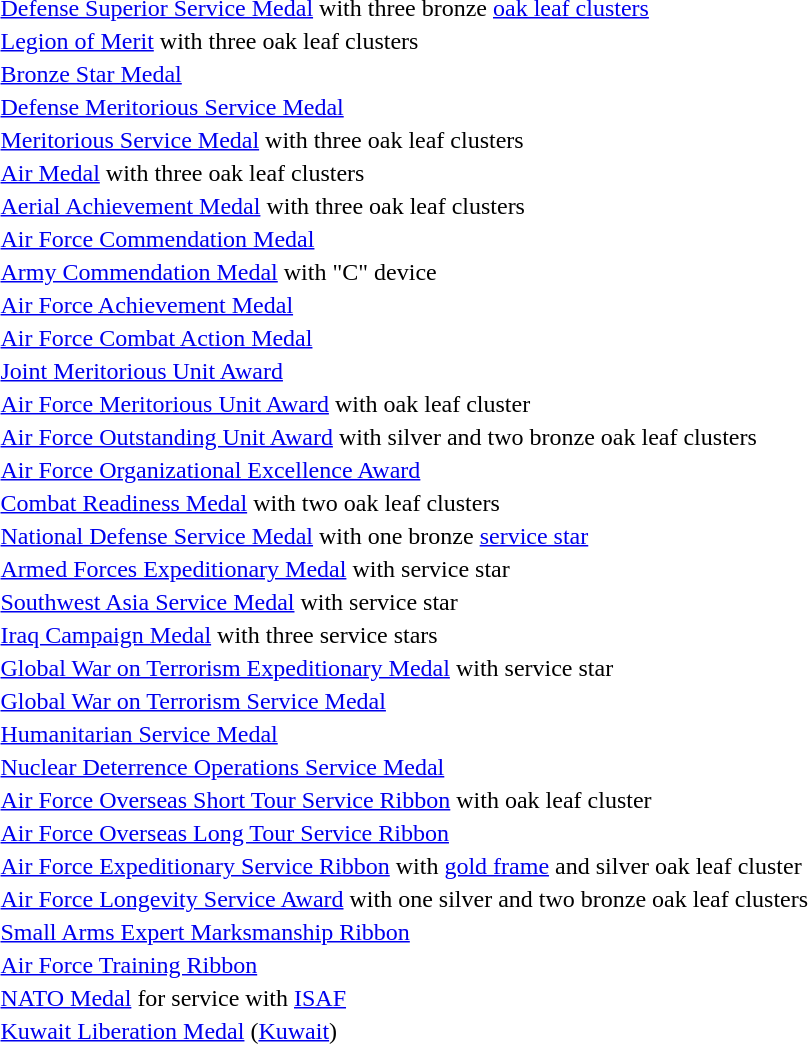<table>
<tr>
<td><span></span><span></span><span></span></td>
<td><a href='#'>Defense Superior Service Medal</a> with three bronze <a href='#'>oak leaf clusters</a></td>
</tr>
<tr>
<td><span></span><span></span><span></span></td>
<td><a href='#'>Legion of Merit</a> with three oak leaf clusters</td>
</tr>
<tr>
<td></td>
<td><a href='#'>Bronze Star Medal</a></td>
</tr>
<tr>
<td></td>
<td><a href='#'>Defense Meritorious Service Medal</a></td>
</tr>
<tr>
<td><span></span><span></span><span></span></td>
<td><a href='#'>Meritorious Service Medal</a> with three oak leaf clusters</td>
</tr>
<tr>
<td><span></span><span></span><span></span></td>
<td><a href='#'>Air Medal</a> with three oak leaf clusters</td>
</tr>
<tr>
<td><span></span><span></span><span></span></td>
<td><a href='#'>Aerial Achievement Medal</a> with three oak leaf clusters</td>
</tr>
<tr>
<td></td>
<td><a href='#'>Air Force Commendation Medal</a></td>
</tr>
<tr>
<td><span></span></td>
<td><a href='#'>Army Commendation Medal</a> with "C" device</td>
</tr>
<tr>
<td></td>
<td><a href='#'>Air Force Achievement Medal</a></td>
</tr>
<tr>
<td></td>
<td><a href='#'>Air Force Combat Action Medal</a></td>
</tr>
<tr>
<td></td>
<td><a href='#'>Joint Meritorious Unit Award</a></td>
</tr>
<tr>
<td></td>
<td><a href='#'>Air Force Meritorious Unit Award</a> with oak leaf cluster</td>
</tr>
<tr>
<td><span></span><span></span><span></span></td>
<td><a href='#'>Air Force Outstanding Unit Award</a> with silver and two bronze oak leaf clusters</td>
</tr>
<tr>
<td></td>
<td><a href='#'>Air Force Organizational Excellence Award</a></td>
</tr>
<tr>
<td><span></span><span></span></td>
<td><a href='#'>Combat Readiness Medal</a> with two oak leaf clusters</td>
</tr>
<tr>
<td></td>
<td><a href='#'>National Defense Service Medal</a> with one bronze <a href='#'>service star</a></td>
</tr>
<tr>
<td></td>
<td><a href='#'>Armed Forces Expeditionary Medal</a> with service star</td>
</tr>
<tr>
<td></td>
<td><a href='#'>Southwest Asia Service Medal</a> with service star</td>
</tr>
<tr>
<td><span></span><span></span><span></span></td>
<td><a href='#'>Iraq Campaign Medal</a> with three service stars</td>
</tr>
<tr>
<td></td>
<td><a href='#'>Global War on Terrorism Expeditionary Medal</a> with service star</td>
</tr>
<tr>
<td></td>
<td><a href='#'>Global War on Terrorism Service Medal</a></td>
</tr>
<tr>
<td></td>
<td><a href='#'>Humanitarian Service Medal</a></td>
</tr>
<tr>
<td></td>
<td><a href='#'>Nuclear Deterrence Operations Service Medal</a></td>
</tr>
<tr>
<td></td>
<td><a href='#'>Air Force Overseas Short Tour Service Ribbon</a> with oak leaf cluster</td>
</tr>
<tr>
<td></td>
<td><a href='#'>Air Force Overseas Long Tour Service Ribbon</a></td>
</tr>
<tr>
<td></td>
<td><a href='#'>Air Force Expeditionary Service Ribbon</a> with <a href='#'>gold frame</a> and silver oak leaf cluster</td>
</tr>
<tr>
<td><span></span><span></span><span></span></td>
<td><a href='#'>Air Force Longevity Service Award</a> with one silver and two bronze oak leaf clusters</td>
</tr>
<tr>
<td></td>
<td><a href='#'>Small Arms Expert Marksmanship Ribbon</a></td>
</tr>
<tr>
<td></td>
<td><a href='#'>Air Force Training Ribbon</a></td>
</tr>
<tr>
<td></td>
<td><a href='#'>NATO Medal</a> for service with <a href='#'>ISAF</a></td>
</tr>
<tr>
<td></td>
<td><a href='#'>Kuwait Liberation Medal</a> (<a href='#'>Kuwait</a>)</td>
</tr>
</table>
